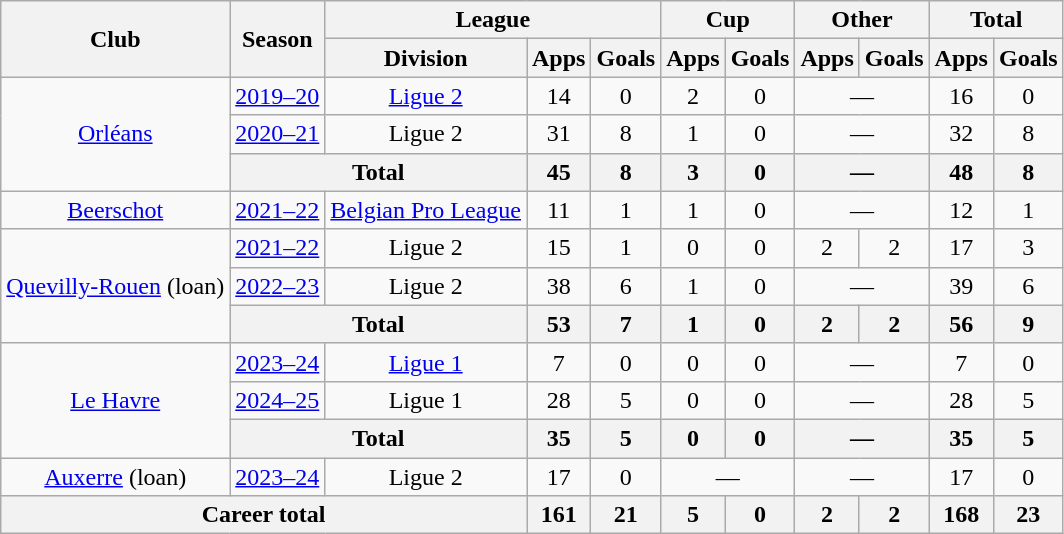<table class="wikitable" style="text-align:center">
<tr>
<th rowspan="2">Club</th>
<th rowspan="2">Season</th>
<th colspan="3">League</th>
<th colspan="2">Cup</th>
<th colspan="2">Other</th>
<th colspan="2">Total</th>
</tr>
<tr>
<th>Division</th>
<th>Apps</th>
<th>Goals</th>
<th>Apps</th>
<th>Goals</th>
<th>Apps</th>
<th>Goals</th>
<th>Apps</th>
<th>Goals</th>
</tr>
<tr>
<td rowspan="3"><a href='#'>Orléans</a></td>
<td><a href='#'>2019–20</a></td>
<td><a href='#'>Ligue 2</a></td>
<td>14</td>
<td>0</td>
<td>2</td>
<td>0</td>
<td colspan="2">—</td>
<td>16</td>
<td>0</td>
</tr>
<tr>
<td><a href='#'>2020–21</a></td>
<td>Ligue 2</td>
<td>31</td>
<td>8</td>
<td>1</td>
<td>0</td>
<td colspan="2">—</td>
<td>32</td>
<td>8</td>
</tr>
<tr>
<th colspan="2">Total</th>
<th>45</th>
<th>8</th>
<th>3</th>
<th>0</th>
<th colspan="2">—</th>
<th>48</th>
<th>8</th>
</tr>
<tr>
<td><a href='#'>Beerschot</a></td>
<td><a href='#'>2021–22</a></td>
<td><a href='#'>Belgian Pro League</a></td>
<td>11</td>
<td>1</td>
<td>1</td>
<td>0</td>
<td colspan="2">—</td>
<td>12</td>
<td>1</td>
</tr>
<tr>
<td rowspan="3"><a href='#'>Quevilly-Rouen</a> (loan)</td>
<td><a href='#'>2021–22</a></td>
<td>Ligue 2</td>
<td>15</td>
<td>1</td>
<td>0</td>
<td>0</td>
<td>2</td>
<td>2</td>
<td>17</td>
<td>3</td>
</tr>
<tr>
<td><a href='#'>2022–23</a></td>
<td>Ligue 2</td>
<td>38</td>
<td>6</td>
<td>1</td>
<td>0</td>
<td colspan="2">—</td>
<td>39</td>
<td>6</td>
</tr>
<tr>
<th colspan="2">Total</th>
<th>53</th>
<th>7</th>
<th>1</th>
<th>0</th>
<th>2</th>
<th>2</th>
<th>56</th>
<th>9</th>
</tr>
<tr>
<td rowspan="3"><a href='#'>Le Havre</a></td>
<td><a href='#'>2023–24</a></td>
<td><a href='#'>Ligue 1</a></td>
<td>7</td>
<td>0</td>
<td>0</td>
<td>0</td>
<td colspan="2">—</td>
<td>7</td>
<td>0</td>
</tr>
<tr>
<td><a href='#'>2024–25</a></td>
<td>Ligue 1</td>
<td>28</td>
<td>5</td>
<td>0</td>
<td>0</td>
<td colspan="2">—</td>
<td>28</td>
<td>5</td>
</tr>
<tr>
<th colspan="2">Total</th>
<th>35</th>
<th>5</th>
<th>0</th>
<th>0</th>
<th colspan="2">—</th>
<th>35</th>
<th>5</th>
</tr>
<tr>
<td><a href='#'>Auxerre</a> (loan)</td>
<td><a href='#'>2023–24</a></td>
<td>Ligue 2</td>
<td>17</td>
<td>0</td>
<td colspan="2">—</td>
<td colspan="2">—</td>
<td>17</td>
<td>0</td>
</tr>
<tr>
<th colspan="3">Career total</th>
<th>161</th>
<th>21</th>
<th>5</th>
<th>0</th>
<th>2</th>
<th>2</th>
<th>168</th>
<th>23</th>
</tr>
</table>
